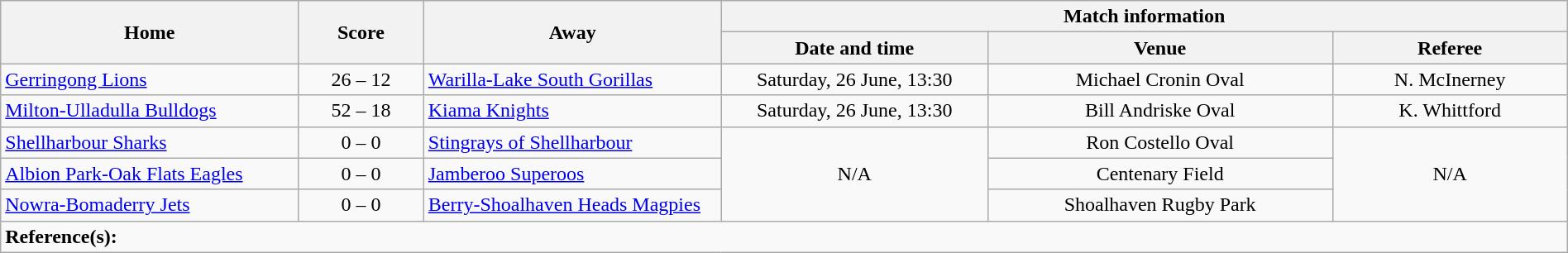<table class="wikitable" width="100% text-align:center;">
<tr>
<th rowspan="2" width="19%">Home</th>
<th rowspan="2" width="8%">Score</th>
<th rowspan="2" width="19%">Away</th>
<th colspan="3">Match information</th>
</tr>
<tr bgcolor="#CCCCCC">
<th width="17%">Date and time</th>
<th width="22%">Venue</th>
<th>Referee</th>
</tr>
<tr>
<td> <a href='#'>Gerringong Lions</a></td>
<td style="text-align:center;">26 – 12</td>
<td> <a href='#'>Warilla-Lake South Gorillas</a></td>
<td style="text-align:center;">Saturday, 26 June, 13:30</td>
<td style="text-align:center;">Michael Cronin Oval</td>
<td style="text-align:center;">N. McInerney</td>
</tr>
<tr>
<td> <a href='#'>Milton-Ulladulla Bulldogs</a></td>
<td style="text-align:center;">52 – 18</td>
<td> <a href='#'>Kiama Knights</a></td>
<td style="text-align:center;">Saturday, 26 June, 13:30</td>
<td style="text-align:center;">Bill Andriske Oval</td>
<td style="text-align:center;">K. Whittford</td>
</tr>
<tr>
<td> <a href='#'>Shellharbour Sharks</a></td>
<td style="text-align:center;">0 – 0</td>
<td> <a href='#'>Stingrays of Shellharbour</a></td>
<td rowspan="3" style="text-align:center;">N/A</td>
<td style="text-align:center;">Ron Costello Oval</td>
<td rowspan="3" style="text-align:center;">N/A</td>
</tr>
<tr>
<td> <a href='#'>Albion Park-Oak Flats Eagles</a></td>
<td style="text-align:center;">0 – 0</td>
<td> <a href='#'>Jamberoo Superoos</a></td>
<td style="text-align:center;">Centenary Field</td>
</tr>
<tr>
<td> <a href='#'>Nowra-Bomaderry Jets</a></td>
<td style="text-align:center;">0 – 0</td>
<td> <a href='#'>Berry-Shoalhaven Heads Magpies</a></td>
<td style="text-align:center;">Shoalhaven Rugby Park</td>
</tr>
<tr>
<td colspan="6"><strong>Reference(s):</strong> </td>
</tr>
</table>
